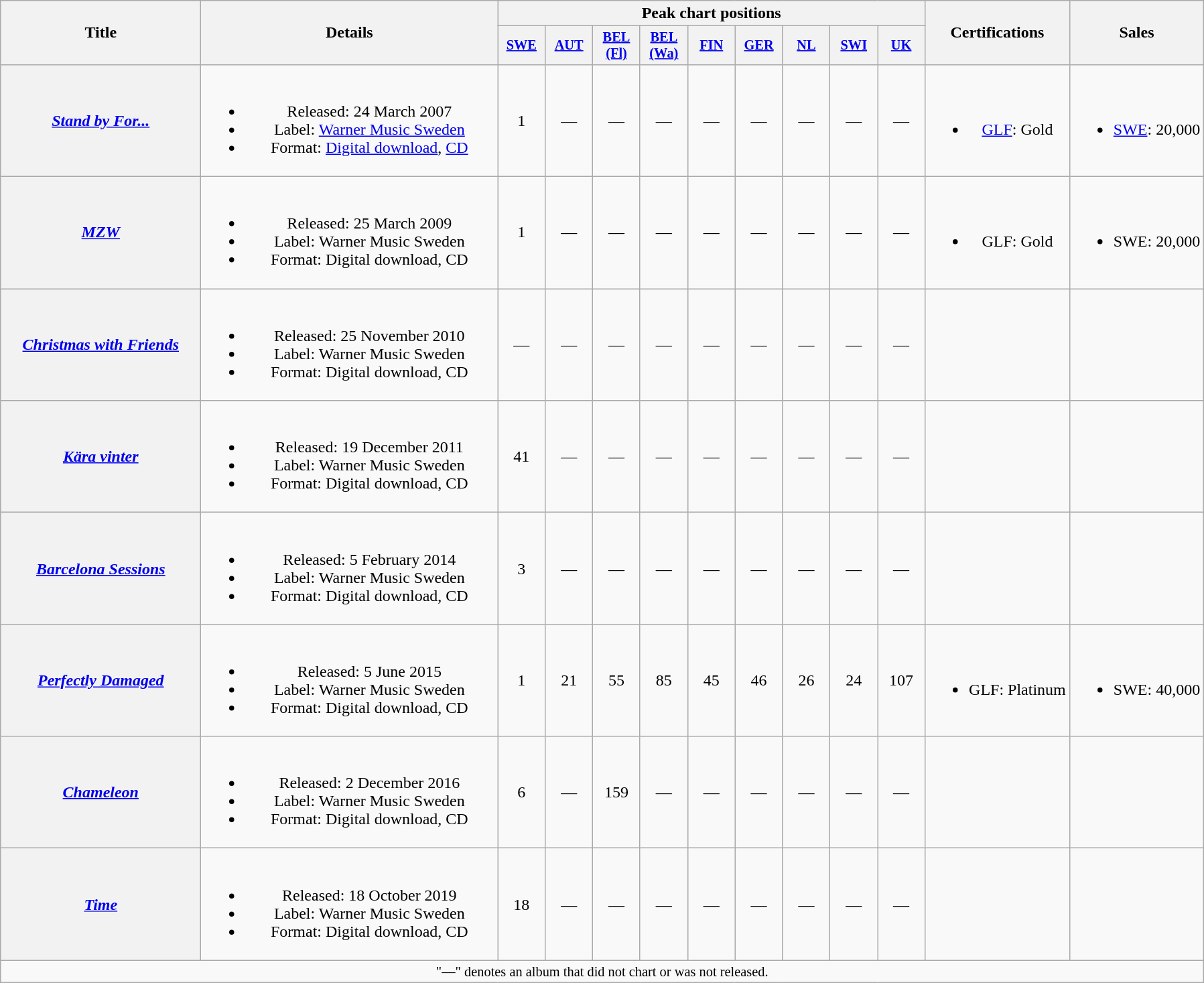<table class="wikitable plainrowheaders" style="text-align:center;">
<tr>
<th scope="col" rowspan="2" style="width:12em;">Title</th>
<th scope="col" rowspan="2" style="width:18em;">Details</th>
<th scope="col" colspan="9">Peak chart positions</th>
<th scope="col" rowspan="2">Certifications</th>
<th scope="col" rowspan="2">Sales</th>
</tr>
<tr>
<th scope="col" style="width:3em;font-size:85%;"><a href='#'>SWE</a><br></th>
<th scope="col" style="width:3em;font-size:85%;"><a href='#'>AUT</a><br></th>
<th scope="col" style="width:3em;font-size:85%;"><a href='#'>BEL (Fl)</a><br></th>
<th scope="col" style="width:3em;font-size:85%;"><a href='#'>BEL (Wa)</a><br></th>
<th scope="col" style="width:3em;font-size:85%;"><a href='#'>FIN</a><br></th>
<th scope="col" style="width:3em;font-size:85%;"><a href='#'>GER</a><br></th>
<th scope="col" style="width:3em;font-size:85%;"><a href='#'>NL</a><br></th>
<th scope="col" style="width:3em;font-size:85%;"><a href='#'>SWI</a><br></th>
<th scope="col" style="width:3em;font-size:85%;"><a href='#'>UK</a><br></th>
</tr>
<tr>
<th scope="row"><em><a href='#'>Stand by For...</a></em></th>
<td><br><ul><li>Released: 24 March 2007</li><li>Label: <a href='#'>Warner Music Sweden</a></li><li>Format: <a href='#'>Digital download</a>, <a href='#'>CD</a></li></ul></td>
<td>1</td>
<td>—</td>
<td>—</td>
<td>—</td>
<td>—</td>
<td>—</td>
<td>—</td>
<td>—</td>
<td>—</td>
<td><br><ul><li><a href='#'>GLF</a>: Gold</li></ul></td>
<td><br><ul><li><a href='#'>SWE</a>: 20,000</li></ul></td>
</tr>
<tr>
<th scope="row"><em><a href='#'>MZW</a></em></th>
<td><br><ul><li>Released: 25 March 2009</li><li>Label: Warner Music Sweden</li><li>Format: Digital download, CD</li></ul></td>
<td>1</td>
<td>—</td>
<td>—</td>
<td>—</td>
<td>—</td>
<td>—</td>
<td>—</td>
<td>—</td>
<td>—</td>
<td><br><ul><li>GLF: Gold</li></ul></td>
<td><br><ul><li>SWE: 20,000</li></ul></td>
</tr>
<tr>
<th scope="row"><em><a href='#'>Christmas with Friends</a></em></th>
<td><br><ul><li>Released: 25 November 2010</li><li>Label: Warner Music Sweden</li><li>Format: Digital download, CD</li></ul></td>
<td>—</td>
<td>—</td>
<td>—</td>
<td>—</td>
<td>—</td>
<td>—</td>
<td>—</td>
<td>—</td>
<td>—</td>
<td></td>
<td></td>
</tr>
<tr>
<th scope="row"><em><a href='#'>Kära vinter</a></em></th>
<td><br><ul><li>Released: 19 December 2011</li><li>Label: Warner Music Sweden</li><li>Format: Digital download, CD</li></ul></td>
<td>41</td>
<td>—</td>
<td>—</td>
<td>—</td>
<td>—</td>
<td>—</td>
<td>—</td>
<td>—</td>
<td>—</td>
<td></td>
<td></td>
</tr>
<tr>
<th scope="row"><em><a href='#'>Barcelona Sessions</a></em></th>
<td><br><ul><li>Released: 5 February 2014</li><li>Label: Warner Music Sweden</li><li>Format: Digital download, CD</li></ul></td>
<td>3</td>
<td>—</td>
<td>—</td>
<td>—</td>
<td>—</td>
<td>—</td>
<td>—</td>
<td>—</td>
<td>—</td>
<td></td>
<td></td>
</tr>
<tr>
<th scope="row"><em><a href='#'>Perfectly Damaged</a></em></th>
<td><br><ul><li>Released: 5 June 2015</li><li>Label: Warner Music Sweden</li><li>Format: Digital download, CD</li></ul></td>
<td>1</td>
<td>21</td>
<td>55</td>
<td>85</td>
<td>45</td>
<td>46</td>
<td>26</td>
<td>24</td>
<td>107</td>
<td><br><ul><li>GLF: Platinum</li></ul></td>
<td><br><ul><li>SWE: 40,000</li></ul></td>
</tr>
<tr>
<th scope="row"><em><a href='#'>Chameleon</a></em></th>
<td><br><ul><li>Released: 2 December 2016</li><li>Label: Warner Music Sweden</li><li>Format: Digital download, CD</li></ul></td>
<td>6</td>
<td>—</td>
<td>159</td>
<td>—</td>
<td>—</td>
<td>—</td>
<td>—</td>
<td>—</td>
<td>—</td>
<td></td>
<td></td>
</tr>
<tr>
<th scope="row"><em><a href='#'>Time</a></em></th>
<td><br><ul><li>Released: 18 October 2019</li><li>Label: Warner Music Sweden</li><li>Format: Digital download, CD</li></ul></td>
<td>18</td>
<td>—</td>
<td>—</td>
<td>—</td>
<td>—</td>
<td>—</td>
<td>—</td>
<td>—</td>
<td>—</td>
<td></td>
<td></td>
</tr>
<tr>
<td colspan="20" style="font-size:85%;">"—" denotes an album that did not chart or was not released.</td>
</tr>
</table>
